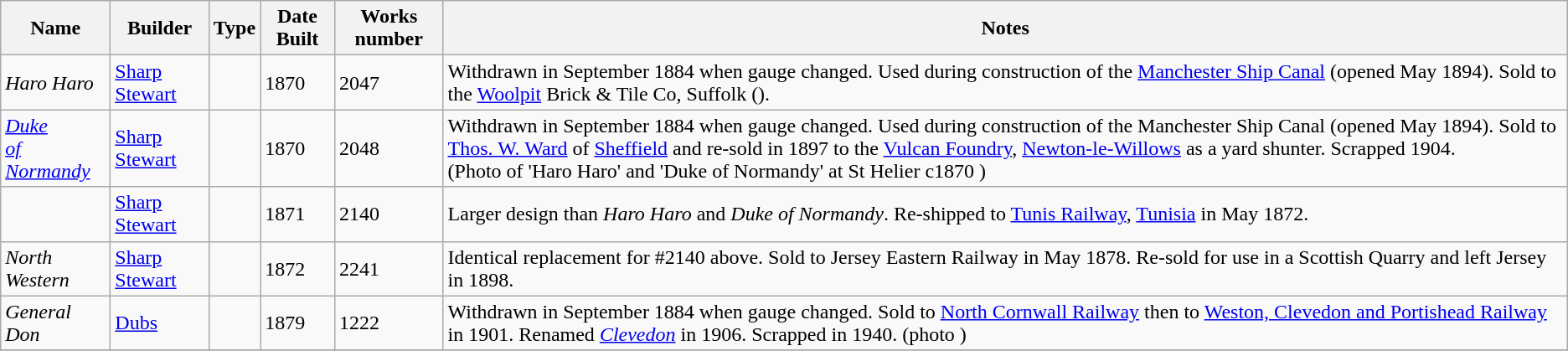<table class="wikitable">
<tr>
<th>Name</th>
<th>Builder</th>
<th>Type</th>
<th>Date Built</th>
<th>Works number</th>
<th>Notes</th>
</tr>
<tr>
<td><em>Haro Haro</em></td>
<td><a href='#'>Sharp Stewart</a></td>
<td></td>
<td>1870</td>
<td>2047</td>
<td>Withdrawn in September 1884 when gauge changed. Used during construction of the <a href='#'>Manchester Ship Canal</a> (opened May 1894). Sold to the <a href='#'>Woolpit</a> Brick & Tile Co, Suffolk ().</td>
</tr>
<tr>
<td><em><a href='#'>Duke<br>of Normandy</a></em></td>
<td><a href='#'>Sharp Stewart</a></td>
<td></td>
<td>1870</td>
<td>2048</td>
<td>Withdrawn in September 1884 when gauge changed. Used during construction of the Manchester Ship Canal (opened May 1894). Sold to <a href='#'>Thos. W. Ward</a> of <a href='#'>Sheffield</a> and re-sold in 1897 to the <a href='#'>Vulcan Foundry</a>, <a href='#'>Newton-le-Willows</a> as a yard shunter. Scrapped 1904.<br>(Photo of 'Haro Haro' and 'Duke of Normandy' at St Helier c1870 )</td>
</tr>
<tr>
<td></td>
<td><a href='#'>Sharp Stewart</a></td>
<td></td>
<td>1871</td>
<td>2140</td>
<td>Larger design than <em>Haro Haro</em> and <em>Duke of Normandy</em>. Re-shipped to <a href='#'>Tunis Railway</a>, <a href='#'>Tunisia</a> in May 1872.</td>
</tr>
<tr>
<td><em>North Western</em></td>
<td><a href='#'>Sharp Stewart</a></td>
<td></td>
<td>1872</td>
<td>2241</td>
<td>Identical replacement for #2140 above. Sold to Jersey Eastern Railway in May 1878. Re-sold for use in a Scottish Quarry and left Jersey in 1898.</td>
</tr>
<tr>
<td><em>General Don</em></td>
<td><a href='#'>Dubs</a></td>
<td></td>
<td>1879</td>
<td>1222</td>
<td>Withdrawn in September 1884 when gauge changed. Sold to <a href='#'>North Cornwall Railway</a> then to <a href='#'>Weston, Clevedon and Portishead Railway</a> in 1901. Renamed <em><a href='#'>Clevedon</a></em> in 1906. Scrapped in 1940. (photo )</td>
</tr>
<tr>
</tr>
</table>
